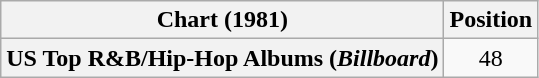<table class="wikitable plainrowheaders" style="text-align:center">
<tr>
<th scope="col">Chart (1981)</th>
<th scope="col">Position</th>
</tr>
<tr>
<th scope="row">US Top R&B/Hip-Hop Albums (<em>Billboard</em>)</th>
<td>48</td>
</tr>
</table>
